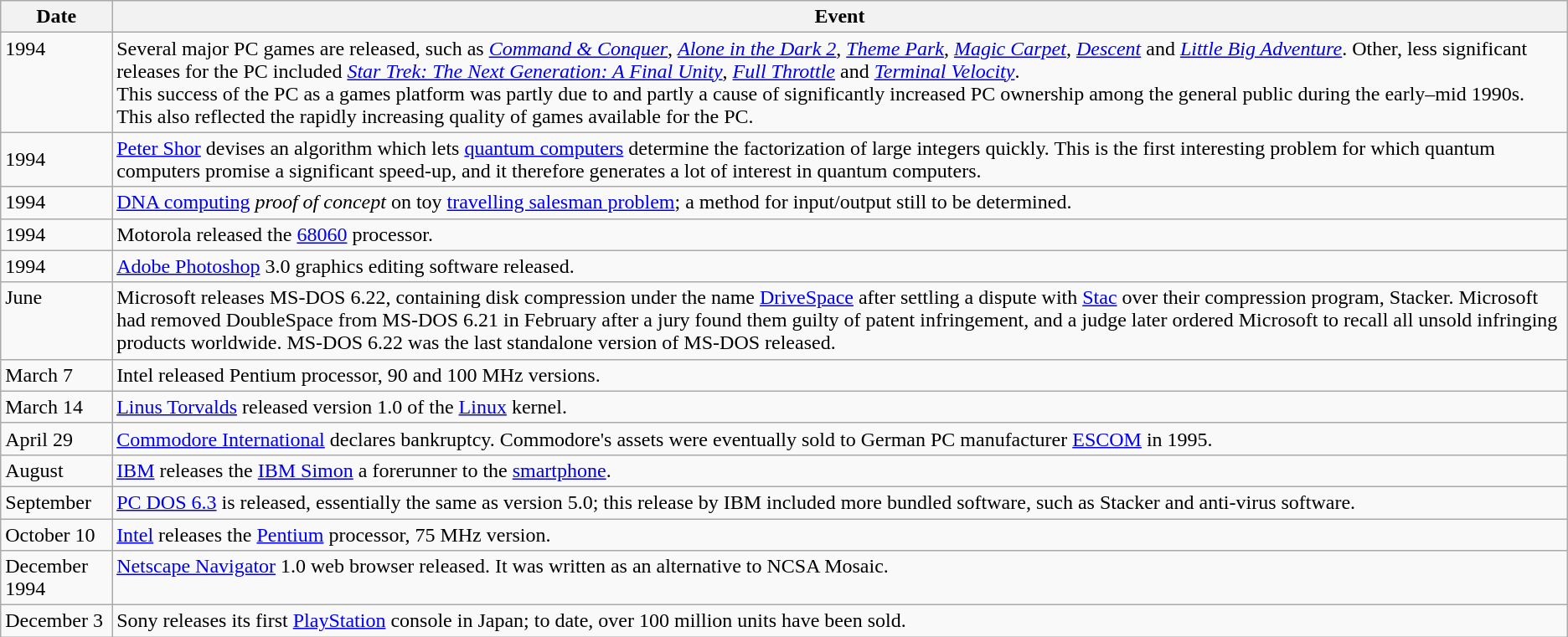<table class="wikitable sortable">
<tr>
<th>Date</th>
<th class="unsortable">Event</th>
</tr>
<tr valign="top">
<td>1994</td>
<td>Several major PC games are released, such as <em><a href='#'>Command & Conquer</a></em>, <em><a href='#'>Alone in the Dark 2</a></em>, <em><a href='#'>Theme Park</a></em>, <em><a href='#'>Magic Carpet</a></em>, <em><a href='#'>Descent</a></em> and <em><a href='#'>Little Big Adventure</a></em>. Other, less significant releases for the PC included <em><a href='#'>Star Trek: The Next Generation: A Final Unity</a></em>, <em><a href='#'>Full Throttle</a></em> and <em><a href='#'>Terminal Velocity</a></em>.<br>This success of the PC as a games platform was partly due to and partly a cause of significantly increased PC ownership among the general public during the early–mid 1990s. This also reflected the rapidly increasing quality of games available for the PC.</td>
</tr>
<tr>
<td>1994</td>
<td><a href='#'>Peter Shor</a> devises an algorithm which lets <a href='#'>quantum computers</a> determine the factorization of large integers quickly. This is the first interesting problem for which quantum computers promise a significant speed-up, and it therefore generates a lot of interest in quantum computers.</td>
</tr>
<tr valign="top">
<td>1994</td>
<td><a href='#'>DNA computing</a> <em>proof of concept</em> on toy <a href='#'>travelling salesman problem</a>; a method for input/output still to be determined.</td>
</tr>
<tr valign="top">
<td>1994</td>
<td>Motorola released the <a href='#'>68060</a> processor.</td>
</tr>
<tr valign="top">
<td>1994</td>
<td><a href='#'>Adobe Photoshop</a> 3.0 graphics editing software released.</td>
</tr>
<tr valign="top">
<td>June</td>
<td>Microsoft releases MS-DOS 6.22, containing disk compression under the name <a href='#'>DriveSpace</a> after settling a dispute with <a href='#'>Stac</a> over their compression program, Stacker. Microsoft had removed DoubleSpace from MS-DOS 6.21 in February after a jury found them guilty of patent infringement, and a judge later ordered Microsoft to recall all unsold infringing products worldwide. MS-DOS 6.22 was the last standalone version of MS-DOS released.</td>
</tr>
<tr valign="top">
<td>March 7</td>
<td>Intel released Pentium processor, 90 and 100 MHz versions.</td>
</tr>
<tr valign="top">
<td>March 14</td>
<td><a href='#'>Linus Torvalds</a> released version 1.0 of the <a href='#'>Linux</a> kernel.</td>
</tr>
<tr valign="top">
<td>April 29</td>
<td><a href='#'>Commodore International</a> declares bankruptcy. Commodore's assets were eventually sold to German PC manufacturer <a href='#'>ESCOM</a> in 1995.</td>
</tr>
<tr>
<td>August</td>
<td><a href='#'>IBM</a> releases the <a href='#'>IBM Simon</a> a forerunner to the <a href='#'>smartphone</a>.</td>
</tr>
<tr valign="top">
<td>September</td>
<td><a href='#'>PC DOS 6.3</a> is released, essentially the same as version 5.0; this release by IBM included more bundled software, such as Stacker and anti-virus software.</td>
</tr>
<tr valign="top">
<td>October 10</td>
<td><a href='#'>Intel</a> releases the <a href='#'>Pentium</a> processor, 75 MHz version.</td>
</tr>
<tr valign="top">
<td>December 1994</td>
<td><a href='#'>Netscape Navigator</a> 1.0 web browser released. It was written as an alternative to NCSA Mosaic.</td>
</tr>
<tr valign="top">
<td>December 3</td>
<td>Sony releases its first <a href='#'>PlayStation</a> console in Japan; to date, over 100 million units have been sold.</td>
</tr>
</table>
